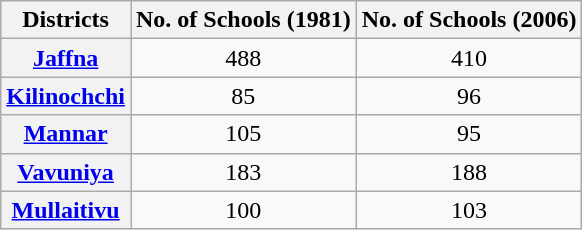<table class="wikitable" style="text-align:center">
<tr>
<th>Districts</th>
<th>No. of Schools (1981)</th>
<th>No. of Schools (2006)</th>
</tr>
<tr>
<th><a href='#'>Jaffna</a></th>
<td>488</td>
<td>410</td>
</tr>
<tr>
<th><a href='#'>Kilinochchi</a></th>
<td>85</td>
<td>96</td>
</tr>
<tr>
<th><a href='#'>Mannar</a></th>
<td>105</td>
<td>95</td>
</tr>
<tr>
<th><a href='#'>Vavuniya</a></th>
<td>183</td>
<td>188</td>
</tr>
<tr>
<th><a href='#'>Mullaitivu</a></th>
<td>100</td>
<td>103</td>
</tr>
</table>
